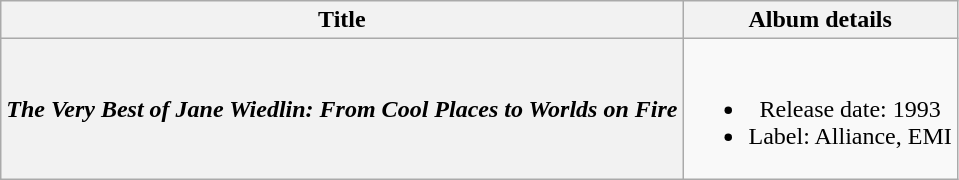<table class="wikitable plainrowheaders" style="text-align:center;">
<tr>
<th>Title</th>
<th>Album details</th>
</tr>
<tr>
<th scope="row"><em>The Very Best of Jane Wiedlin: From Cool Places to Worlds on Fire</em></th>
<td><br><ul><li>Release date: 1993</li><li>Label: Alliance, EMI</li></ul></td>
</tr>
</table>
